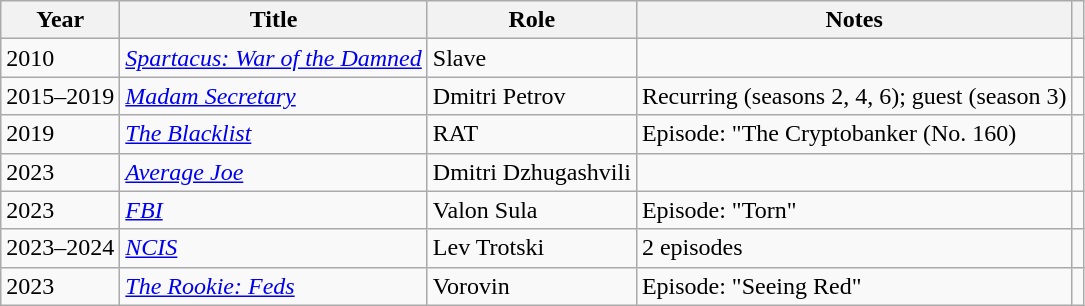<table class="wikitable sortable">
<tr>
<th>Year</th>
<th>Title</th>
<th class="unsortable">Role</th>
<th class="unsortable">Notes</th>
<th class="unsortable"></th>
</tr>
<tr>
<td>2010</td>
<td><em><a href='#'>Spartacus: War of the Damned</a></em></td>
<td>Slave</td>
<td></td>
<td></td>
</tr>
<tr>
<td>2015–2019</td>
<td><em><a href='#'>Madam Secretary</a></em></td>
<td>Dmitri Petrov</td>
<td>Recurring (seasons 2, 4, 6); guest (season 3)</td>
<td></td>
</tr>
<tr>
<td>2019</td>
<td data-sort-value="Blacklist, The"><em><a href='#'>The Blacklist</a></em></td>
<td>RAT</td>
<td>Episode: "The Cryptobanker (No. 160)</td>
<td></td>
</tr>
<tr>
<td>2023</td>
<td><em><a href='#'>Average Joe</a></em></td>
<td>Dmitri Dzhugashvili</td>
<td></td>
<td></td>
</tr>
<tr>
<td>2023</td>
<td><em><a href='#'>FBI</a></em></td>
<td>Valon Sula</td>
<td>Episode: "Torn"</td>
<td></td>
</tr>
<tr>
<td>2023–2024</td>
<td><em><a href='#'>NCIS</a></em></td>
<td>Lev Trotski</td>
<td>2 episodes</td>
<td></td>
</tr>
<tr>
<td>2023</td>
<td data-sort-value="Rookie: Feds, The"><em><a href='#'>The Rookie: Feds</a></em></td>
<td>Vorovin</td>
<td>Episode: "Seeing Red"</td>
<td></td>
</tr>
</table>
